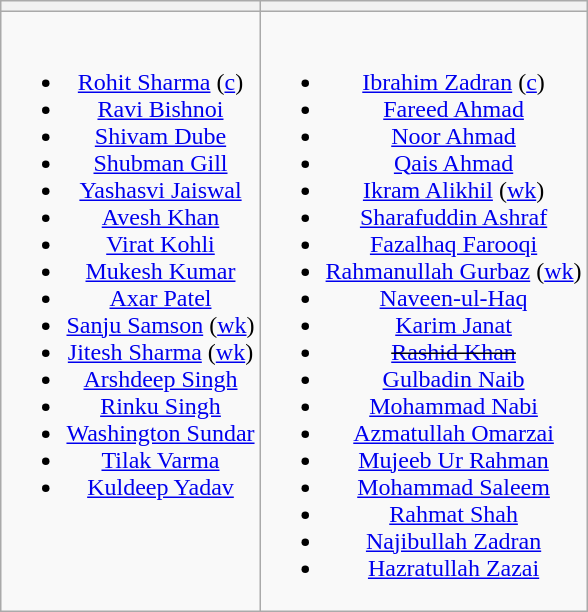<table class="wikitable" style="text-align:center; margin:auto">
<tr>
<th></th>
<th></th>
</tr>
<tr style="vertical-align:top">
<td><br><ul><li><a href='#'>Rohit Sharma</a> (<a href='#'>c</a>)</li><li><a href='#'>Ravi Bishnoi</a></li><li><a href='#'>Shivam Dube</a></li><li><a href='#'>Shubman Gill</a></li><li><a href='#'>Yashasvi Jaiswal</a></li><li><a href='#'>Avesh Khan</a></li><li><a href='#'>Virat Kohli</a></li><li><a href='#'>Mukesh Kumar</a></li><li><a href='#'>Axar Patel</a></li><li><a href='#'>Sanju Samson</a> (<a href='#'>wk</a>)</li><li><a href='#'>Jitesh Sharma</a> (<a href='#'>wk</a>)</li><li><a href='#'>Arshdeep Singh</a></li><li><a href='#'>Rinku Singh</a></li><li><a href='#'>Washington Sundar</a></li><li><a href='#'>Tilak Varma</a></li><li><a href='#'>Kuldeep Yadav</a></li></ul></td>
<td><br><ul><li><a href='#'>Ibrahim Zadran</a> (<a href='#'>c</a>)</li><li><a href='#'>Fareed Ahmad</a></li><li><a href='#'>Noor Ahmad</a></li><li><a href='#'>Qais Ahmad</a></li><li><a href='#'>Ikram Alikhil</a> (<a href='#'>wk</a>)</li><li><a href='#'>Sharafuddin Ashraf</a></li><li><a href='#'>Fazalhaq Farooqi</a></li><li><a href='#'>Rahmanullah Gurbaz</a> (<a href='#'>wk</a>)</li><li><a href='#'>Naveen-ul-Haq</a></li><li><a href='#'>Karim Janat</a></li><li><s><a href='#'>Rashid Khan</a></s></li><li><a href='#'>Gulbadin Naib</a></li><li><a href='#'>Mohammad Nabi</a></li><li><a href='#'>Azmatullah Omarzai</a></li><li><a href='#'>Mujeeb Ur Rahman</a></li><li><a href='#'>Mohammad Saleem</a></li><li><a href='#'>Rahmat Shah</a></li><li><a href='#'>Najibullah Zadran</a></li><li><a href='#'>Hazratullah Zazai</a></li></ul></td>
</tr>
</table>
